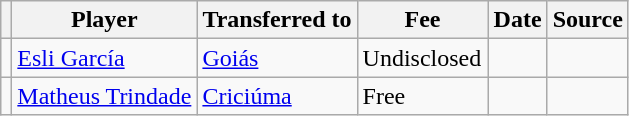<table class="wikitable plainrowheaders sortable">
<tr>
<th></th>
<th scope="col">Player</th>
<th>Transferred to</th>
<th style="width: 80px;">Fee</th>
<th scope="col">Date</th>
<th scope="col">Source</th>
</tr>
<tr>
<td align="center"></td>
<td> <a href='#'>Esli García</a></td>
<td> <a href='#'>Goiás</a></td>
<td>Undisclosed</td>
<td></td>
<td></td>
</tr>
<tr>
<td align="center"></td>
<td> <a href='#'>Matheus Trindade</a></td>
<td> <a href='#'>Criciúma</a></td>
<td>Free</td>
<td></td>
<td></td>
</tr>
</table>
